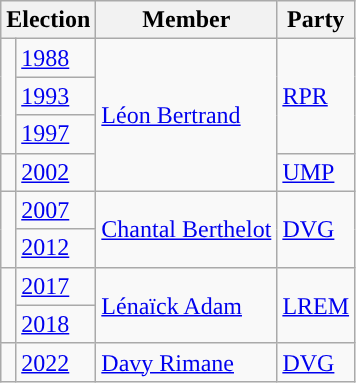<table class="wikitable">
<tr>
<th colspan="2">Election</th>
<th>Member</th>
<th>Party</th>
</tr>
<tr>
<td rowspan=3 style="background-color: "></td>
<td><a href='#'>1988</a></td>
<td rowspan=4><a href='#'>Léon Bertrand</a></td>
<td rowspan=3><a href='#'>RPR</a></td>
</tr>
<tr>
<td><a href='#'>1993</a></td>
</tr>
<tr>
<td><a href='#'>1997</a></td>
</tr>
<tr>
<td style="color:inherit;background-color: "></td>
<td><a href='#'>2002</a></td>
<td><a href='#'>UMP</a></td>
</tr>
<tr>
<td rowspan=2 style="background-color: "></td>
<td><a href='#'>2007</a></td>
<td rowspan=2><a href='#'>Chantal Berthelot</a></td>
<td rowspan=2><a href='#'>DVG</a></td>
</tr>
<tr>
<td><a href='#'>2012</a></td>
</tr>
<tr>
<td rowspan="2" style="background-color: "></td>
<td><a href='#'>2017</a></td>
<td rowspan="2"><a href='#'>Lénaïck Adam</a></td>
<td rowspan="2"><a href='#'>LREM</a></td>
</tr>
<tr>
<td><a href='#'>2018</a></td>
</tr>
<tr>
<td style="color:inherit;background-color: "></td>
<td><a href='#'>2022</a></td>
<td><a href='#'>Davy Rimane</a></td>
<td><a href='#'>DVG</a></td>
</tr>
</table>
